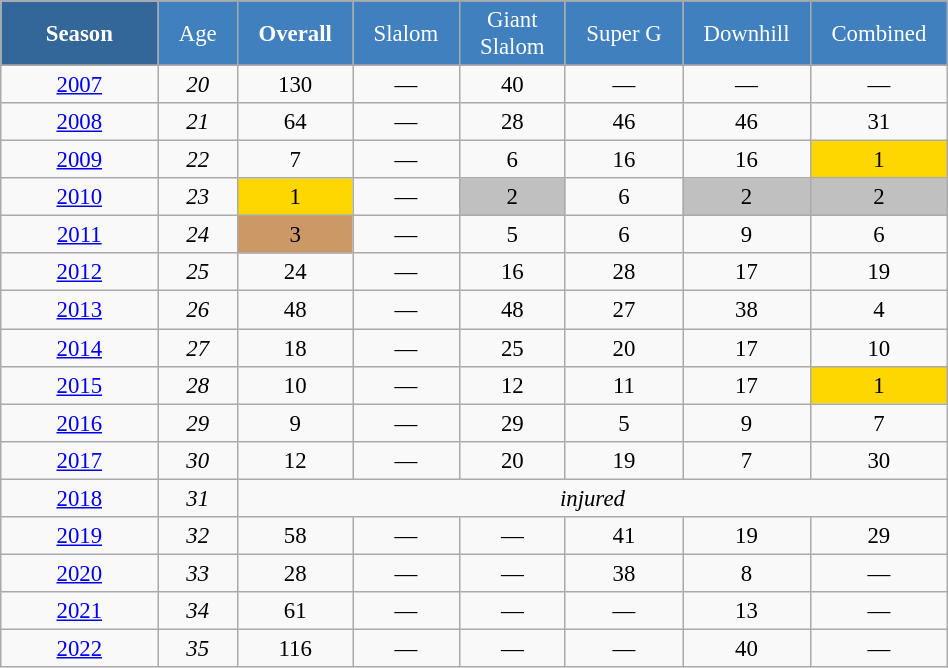<table class="wikitable" style="font-size:95%; text-align:center; border:grey solid 1px; border-collapse:collapse;" width="50%">
<tr style="background-color:#369; color:white;">
<td rowspan="2" colspan="1" width="10%"><strong>Season</strong></td>
</tr>
<tr style="background-color:#4180be; color:white;">
<td width="5%">Age</td>
<td width="5%"><strong>Overall</strong></td>
<td width="5%">Slalom</td>
<td width="5%">Giant<br>Slalom</td>
<td width="5%">Super G</td>
<td width="5%">Downhill</td>
<td width="5%">Combined</td>
</tr>
<tr style="background-color:#8CB2D8; color:white;">
</tr>
<tr>
<td><a href='#'>2007</a></td>
<td><em>20</em></td>
<td>130</td>
<td>—</td>
<td>40</td>
<td>—</td>
<td>—</td>
<td>—</td>
</tr>
<tr>
<td><a href='#'>2008</a></td>
<td><em>21</em></td>
<td>64</td>
<td>—</td>
<td>28</td>
<td>46</td>
<td>46</td>
<td>31</td>
</tr>
<tr>
<td><a href='#'>2009</a></td>
<td><em>22</em></td>
<td>7</td>
<td>—</td>
<td>6</td>
<td>16</td>
<td>16</td>
<td style="background:gold">1</td>
</tr>
<tr>
<td><a href='#'>2010</a></td>
<td><em>23</em></td>
<td style="background:gold">1</td>
<td>—</td>
<td style="background:silver">2</td>
<td>6</td>
<td style="background:silver">2</td>
<td style="background:silver">2</td>
</tr>
<tr>
<td><a href='#'>2011</a></td>
<td><em>24</em></td>
<td style="background:#cc9966">3</td>
<td>—</td>
<td>5</td>
<td>6</td>
<td>9</td>
<td>6</td>
</tr>
<tr>
<td><a href='#'>2012</a></td>
<td><em>25</em></td>
<td>24</td>
<td>—</td>
<td>16</td>
<td>28</td>
<td>17</td>
<td>19</td>
</tr>
<tr>
<td><a href='#'>2013</a></td>
<td><em>26</em></td>
<td>48</td>
<td>—</td>
<td>48</td>
<td>27</td>
<td>38</td>
<td>4</td>
</tr>
<tr>
<td><a href='#'>2014</a></td>
<td><em>27</em></td>
<td>18</td>
<td>—</td>
<td>25</td>
<td>20</td>
<td>17</td>
<td>10</td>
</tr>
<tr>
<td><a href='#'>2015</a></td>
<td><em>28</em></td>
<td>10</td>
<td>—</td>
<td>12</td>
<td>11</td>
<td>17</td>
<td style="background:gold">1</td>
</tr>
<tr>
<td><a href='#'>2016</a></td>
<td><em>29</em></td>
<td>9</td>
<td>—</td>
<td>29</td>
<td>5</td>
<td>9</td>
<td>7</td>
</tr>
<tr>
<td><a href='#'>2017</a></td>
<td><em>30</em></td>
<td>12</td>
<td>—</td>
<td>20</td>
<td>19</td>
<td>7</td>
<td>30</td>
</tr>
<tr>
<td><a href='#'>2018</a></td>
<td><em>31</em></td>
<td colspan=6><em>injured</em></td>
</tr>
<tr>
<td><a href='#'>2019</a></td>
<td><em>32</em></td>
<td>58</td>
<td>—</td>
<td>—</td>
<td>41</td>
<td>19</td>
<td>29</td>
</tr>
<tr>
<td><a href='#'>2020</a></td>
<td><em>33</em></td>
<td>28</td>
<td>—</td>
<td>—</td>
<td>38</td>
<td>8</td>
<td>—</td>
</tr>
<tr>
<td><a href='#'>2021</a></td>
<td><em>34</em></td>
<td>61</td>
<td>—</td>
<td>—</td>
<td>—</td>
<td>13</td>
<td>—</td>
</tr>
<tr>
<td><a href='#'>2022</a></td>
<td><em>35</em></td>
<td>116</td>
<td>—</td>
<td>—</td>
<td>—</td>
<td>40</td>
<td>—</td>
</tr>
</table>
